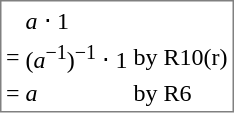<table style="border: 1px solid grey; float: left; margin: 1em 1em;">
<tr>
<td></td>
<td><em>a</em> ⋅ 1</td>
<td></td>
</tr>
<tr>
<td>=</td>
<td>(<em>a</em><sup>−1</sup>)<sup>−1</sup> ⋅ 1</td>
<td>by R10(r)</td>
</tr>
<tr>
<td>=</td>
<td><em>a</em></td>
<td>by R6</td>
</tr>
</table>
